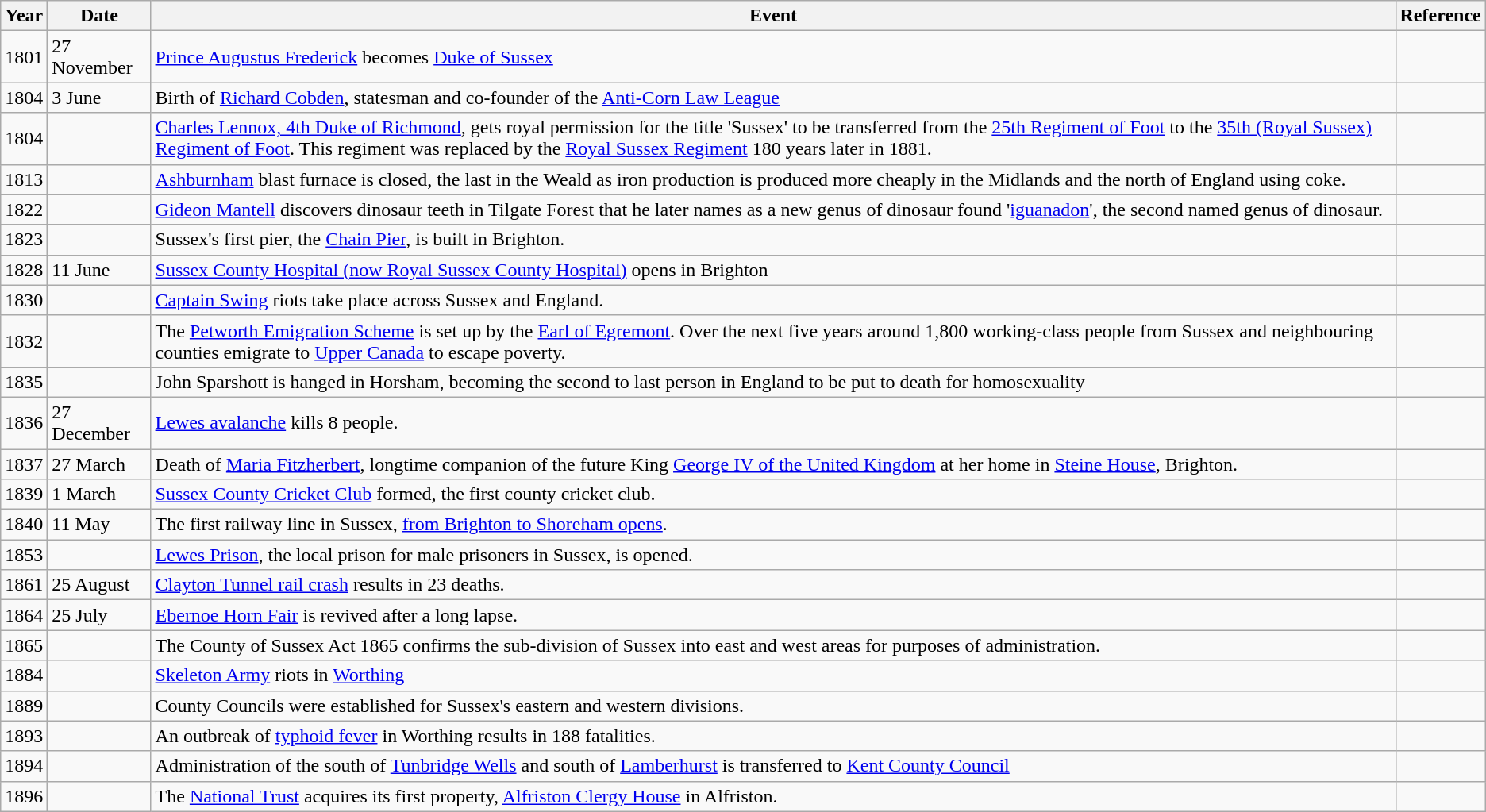<table class="wikitable">
<tr>
<th TITTY>Year</th>
<th TITTY>Date</th>
<th>Event</th>
<th>Reference</th>
</tr>
<tr>
<td>1801</td>
<td>27 November</td>
<td><a href='#'>Prince Augustus Frederick</a> becomes <a href='#'>Duke of Sussex</a></td>
<td></td>
</tr>
<tr>
<td>1804</td>
<td>3 June</td>
<td>Birth of <a href='#'>Richard Cobden</a>, statesman and co-founder of the <a href='#'>Anti-Corn Law League</a></td>
<td></td>
</tr>
<tr>
<td>1804</td>
<td></td>
<td><a href='#'>Charles Lennox, 4th Duke of Richmond</a>, gets royal permission for the title 'Sussex' to be transferred from the <a href='#'>25th Regiment of Foot</a> to the <a href='#'>35th (Royal Sussex) Regiment of Foot</a>.  This regiment was replaced by the <a href='#'>Royal Sussex Regiment</a> 180 years later in 1881.</td>
<td></td>
</tr>
<tr>
<td>1813</td>
<td></td>
<td><a href='#'>Ashburnham</a> blast furnace is closed, the last in the Weald as iron production is produced more cheaply in the Midlands and the north of England using coke.</td>
<td></td>
</tr>
<tr>
<td>1822</td>
<td></td>
<td><a href='#'>Gideon Mantell</a> discovers dinosaur teeth in Tilgate Forest that he later names as a new genus of dinosaur found '<a href='#'>iguanadon</a>', the second named genus of dinosaur.</td>
<td></td>
</tr>
<tr>
<td>1823</td>
<td></td>
<td>Sussex's first pier, the <a href='#'>Chain Pier</a>, is built in Brighton.</td>
<td></td>
</tr>
<tr>
<td>1828</td>
<td>11 June</td>
<td><a href='#'>Sussex County Hospital (now Royal Sussex County Hospital)</a> opens in Brighton</td>
<td><br></td>
</tr>
<tr>
<td>1830</td>
<td></td>
<td><a href='#'>Captain Swing</a> riots take place across Sussex and England.</td>
<td></td>
</tr>
<tr>
<td>1832</td>
<td></td>
<td>The <a href='#'>Petworth Emigration Scheme</a> is set up by the <a href='#'>Earl of Egremont</a>.  Over the next five years around 1,800 working-class people from Sussex and neighbouring counties emigrate to <a href='#'>Upper Canada</a> to escape poverty.</td>
<td></td>
</tr>
<tr>
<td>1835</td>
<td></td>
<td>John Sparshott is hanged in Horsham, becoming the second to last person in England to be put to death for homosexuality</td>
<td></td>
</tr>
<tr>
<td>1836</td>
<td>27 December</td>
<td><a href='#'>Lewes avalanche</a> kills 8 people.</td>
<td></td>
</tr>
<tr>
<td>1837</td>
<td>27 March</td>
<td>Death of <a href='#'>Maria Fitzherbert</a>, longtime companion of the future King <a href='#'>George IV of the United Kingdom</a> at her home in <a href='#'>Steine House</a>, Brighton.</td>
<td></td>
</tr>
<tr>
<td>1839</td>
<td>1 March</td>
<td><a href='#'>Sussex County Cricket Club</a> formed, the first county cricket club.</td>
<td></td>
</tr>
<tr>
<td>1840</td>
<td>11 May</td>
<td>The first railway line in Sussex, <a href='#'>from Brighton to Shoreham opens</a>.</td>
<td></td>
</tr>
<tr>
<td>1853</td>
<td></td>
<td><a href='#'>Lewes Prison</a>, the local prison for male prisoners in Sussex, is opened.</td>
<td></td>
</tr>
<tr>
<td>1861</td>
<td>25 August</td>
<td><a href='#'>Clayton Tunnel rail crash</a> results in 23 deaths.</td>
<td></td>
</tr>
<tr>
<td>1864</td>
<td>25 July</td>
<td><a href='#'>Ebernoe Horn Fair</a> is revived after a long lapse.</td>
<td></td>
</tr>
<tr>
<td>1865</td>
<td></td>
<td>The County of Sussex Act 1865 confirms the sub-division of Sussex into east and west areas for purposes of administration.</td>
<td></td>
</tr>
<tr>
<td>1884</td>
<td></td>
<td><a href='#'>Skeleton Army</a> riots in <a href='#'>Worthing</a></td>
<td></td>
</tr>
<tr>
<td>1889</td>
<td></td>
<td>County Councils were established for Sussex's eastern and western divisions.</td>
<td></td>
</tr>
<tr>
<td>1893</td>
<td></td>
<td>An outbreak of <a href='#'>typhoid fever</a> in Worthing results in 188 fatalities.</td>
<td></td>
</tr>
<tr>
<td>1894</td>
<td></td>
<td>Administration of the south of <a href='#'>Tunbridge Wells</a> and south of <a href='#'>Lamberhurst</a> is transferred to <a href='#'>Kent County Council</a></td>
<td></td>
</tr>
<tr>
<td>1896</td>
<td></td>
<td>The <a href='#'>National Trust</a> acquires its first property, <a href='#'>Alfriston Clergy House</a> in Alfriston.</td>
<td></td>
</tr>
</table>
